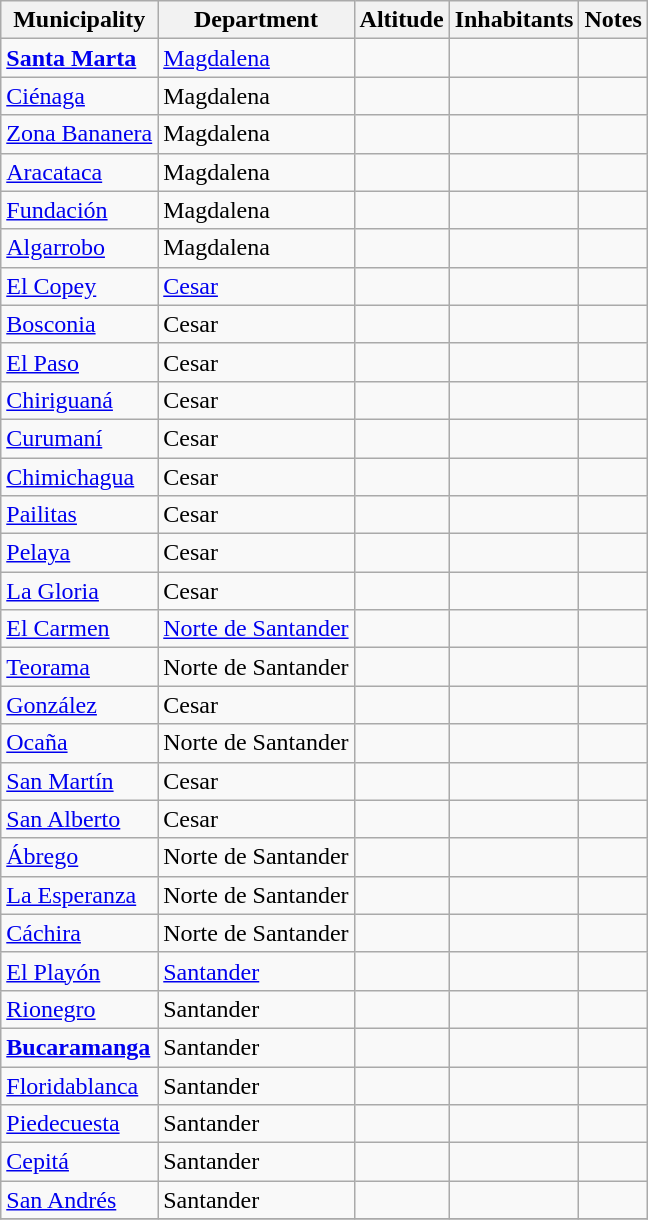<table class="wikitable sortable">
<tr>
<th>Municipality<br></th>
<th>Department</th>
<th>Altitude<br></th>
<th>Inhabitants<br></th>
<th>Notes</th>
</tr>
<tr>
<td><strong><a href='#'>Santa Marta</a></strong></td>
<td><a href='#'>Magdalena</a></td>
<td></td>
<td></td>
<td></td>
</tr>
<tr>
<td><a href='#'>Ciénaga</a></td>
<td>Magdalena</td>
<td></td>
<td></td>
<td></td>
</tr>
<tr>
<td><a href='#'>Zona Bananera</a></td>
<td>Magdalena</td>
<td></td>
<td></td>
<td></td>
</tr>
<tr>
<td><a href='#'>Aracataca</a></td>
<td>Magdalena</td>
<td></td>
<td></td>
<td></td>
</tr>
<tr>
<td><a href='#'>Fundación</a></td>
<td>Magdalena</td>
<td></td>
<td></td>
<td></td>
</tr>
<tr>
<td><a href='#'>Algarrobo</a></td>
<td>Magdalena</td>
<td></td>
<td></td>
<td></td>
</tr>
<tr>
<td><a href='#'>El Copey</a></td>
<td><a href='#'>Cesar</a></td>
<td></td>
<td></td>
<td></td>
</tr>
<tr>
<td><a href='#'>Bosconia</a></td>
<td>Cesar</td>
<td></td>
<td></td>
<td></td>
</tr>
<tr>
<td><a href='#'>El Paso</a></td>
<td>Cesar</td>
<td></td>
<td></td>
<td></td>
</tr>
<tr>
<td><a href='#'>Chiriguaná</a></td>
<td>Cesar</td>
<td></td>
<td></td>
<td></td>
</tr>
<tr>
<td><a href='#'>Curumaní</a></td>
<td>Cesar</td>
<td></td>
<td></td>
<td></td>
</tr>
<tr>
<td><a href='#'>Chimichagua</a></td>
<td>Cesar</td>
<td></td>
<td></td>
<td></td>
</tr>
<tr>
<td><a href='#'>Pailitas</a></td>
<td>Cesar</td>
<td></td>
<td></td>
<td></td>
</tr>
<tr>
<td><a href='#'>Pelaya</a></td>
<td>Cesar</td>
<td></td>
<td></td>
<td></td>
</tr>
<tr>
<td><a href='#'>La Gloria</a></td>
<td>Cesar</td>
<td></td>
<td></td>
<td></td>
</tr>
<tr>
<td><a href='#'>El Carmen</a></td>
<td><a href='#'>Norte de Santander</a></td>
<td></td>
<td></td>
<td></td>
</tr>
<tr>
<td><a href='#'>Teorama</a></td>
<td>Norte de Santander</td>
<td></td>
<td></td>
<td></td>
</tr>
<tr>
<td><a href='#'>González</a></td>
<td>Cesar</td>
<td></td>
<td></td>
<td></td>
</tr>
<tr>
<td><a href='#'>Ocaña</a></td>
<td>Norte de Santander</td>
<td></td>
<td></td>
<td></td>
</tr>
<tr>
<td><a href='#'>San Martín</a></td>
<td>Cesar</td>
<td></td>
<td></td>
<td></td>
</tr>
<tr>
<td><a href='#'>San Alberto</a></td>
<td>Cesar</td>
<td></td>
<td></td>
<td></td>
</tr>
<tr>
<td><a href='#'>Ábrego</a></td>
<td>Norte de Santander</td>
<td></td>
<td></td>
<td></td>
</tr>
<tr>
<td><a href='#'>La Esperanza</a></td>
<td>Norte de Santander</td>
<td></td>
<td></td>
<td></td>
</tr>
<tr>
<td><a href='#'>Cáchira</a></td>
<td>Norte de Santander</td>
<td></td>
<td></td>
<td></td>
</tr>
<tr>
<td><a href='#'>El Playón</a></td>
<td><a href='#'>Santander</a></td>
<td></td>
<td></td>
<td></td>
</tr>
<tr>
<td><a href='#'>Rionegro</a></td>
<td>Santander</td>
<td></td>
<td></td>
<td></td>
</tr>
<tr>
<td><strong><a href='#'>Bucaramanga</a></strong></td>
<td>Santander</td>
<td></td>
<td></td>
<td></td>
</tr>
<tr>
<td><a href='#'>Floridablanca</a></td>
<td>Santander</td>
<td></td>
<td></td>
<td></td>
</tr>
<tr>
<td><a href='#'>Piedecuesta</a></td>
<td>Santander</td>
<td></td>
<td></td>
<td></td>
</tr>
<tr>
<td><a href='#'>Cepitá</a></td>
<td>Santander</td>
<td></td>
<td></td>
<td></td>
</tr>
<tr>
<td><a href='#'>San Andrés</a></td>
<td>Santander</td>
<td></td>
<td></td>
<td></td>
</tr>
<tr>
</tr>
</table>
